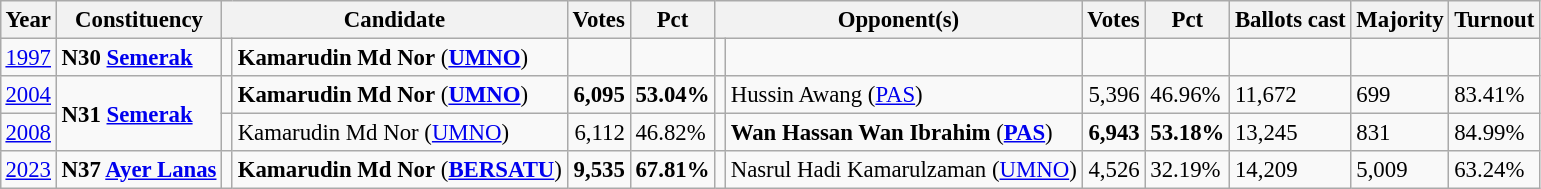<table class="wikitable" style="margin:0.5em ; font-size:95%">
<tr>
<th>Year</th>
<th>Constituency</th>
<th colspan=2>Candidate</th>
<th>Votes</th>
<th>Pct</th>
<th colspan=2>Opponent(s)</th>
<th>Votes</th>
<th>Pct</th>
<th>Ballots cast</th>
<th>Majority</th>
<th>Turnout</th>
</tr>
<tr>
<td><a href='#'>1997</a></td>
<td><strong>N30 <a href='#'>Semerak</a></strong></td>
<td></td>
<td><strong>Kamarudin Md Nor</strong> (<a href='#'><strong>UMNO</strong></a>)</td>
<td></td>
<td></td>
<td></td>
<td></td>
<td></td>
<td></td>
<td></td>
<td></td>
<td></td>
</tr>
<tr>
<td><a href='#'>2004</a></td>
<td rowspan=2><strong>N31 <a href='#'>Semerak</a></strong></td>
<td></td>
<td><strong>Kamarudin Md Nor</strong> (<a href='#'><strong>UMNO</strong></a>)</td>
<td align=right><strong>6,095</strong></td>
<td><strong>53.04%</strong></td>
<td></td>
<td>Hussin Awang (<a href='#'>PAS</a>)</td>
<td align=right>5,396</td>
<td>46.96%</td>
<td>11,672</td>
<td>699</td>
<td>83.41%</td>
</tr>
<tr>
<td><a href='#'>2008</a></td>
<td></td>
<td>Kamarudin Md Nor (<a href='#'>UMNO</a>)</td>
<td align=right>6,112</td>
<td>46.82%</td>
<td></td>
<td><strong>Wan Hassan Wan Ibrahim</strong> (<a href='#'><strong>PAS</strong></a>)</td>
<td align=right><strong>6,943</strong></td>
<td><strong>53.18%</strong></td>
<td>13,245</td>
<td>831</td>
<td>84.99%</td>
</tr>
<tr>
<td><a href='#'>2023</a></td>
<td><strong>N37 <a href='#'>Ayer Lanas</a></strong></td>
<td></td>
<td><strong>Kamarudin Md Nor</strong> (<a href='#'><strong>BERSATU</strong></a>)</td>
<td align=right><strong>9,535</strong></td>
<td><strong>67.81%</strong></td>
<td></td>
<td>Nasrul Hadi Kamarulzaman (<a href='#'>UMNO</a>)</td>
<td align=right>4,526</td>
<td>32.19%</td>
<td>14,209</td>
<td>5,009</td>
<td>63.24%</td>
</tr>
</table>
